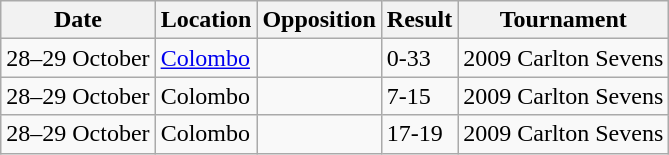<table class="wikitable">
<tr align="left">
<th>Date</th>
<th>Location</th>
<th>Opposition</th>
<th>Result</th>
<th>Tournament</th>
</tr>
<tr>
<td>28–29 October</td>
<td><a href='#'>Colombo</a></td>
<td></td>
<td>0-33</td>
<td>2009 Carlton Sevens</td>
</tr>
<tr>
<td>28–29 October</td>
<td>Colombo</td>
<td></td>
<td>7-15</td>
<td>2009 Carlton Sevens</td>
</tr>
<tr>
<td>28–29 October</td>
<td>Colombo</td>
<td></td>
<td>17-19</td>
<td>2009 Carlton Sevens</td>
</tr>
</table>
